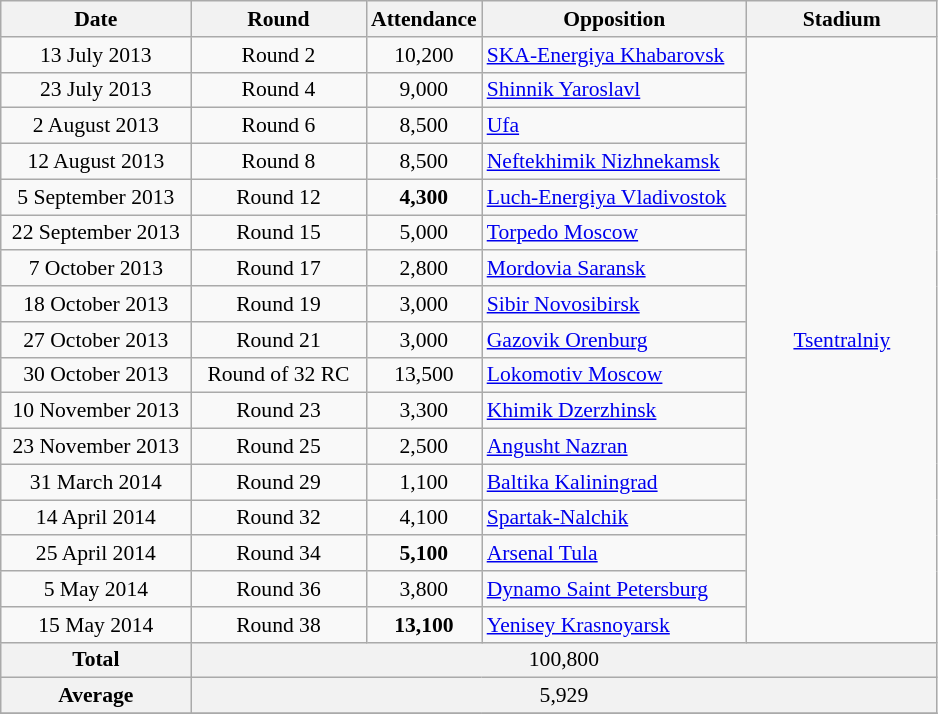<table class="wikitable" style="text-align: center; font-size:90%">
<tr>
<th width=120>Date</th>
<th width=110>Round</th>
<th width=70>Attendance</th>
<th width=170>Opposition</th>
<th width=120>Stadium</th>
</tr>
<tr>
<td>13 July 2013</td>
<td>Round 2</td>
<td>10,200</td>
<td align=left><a href='#'>SKA-Energiya Khabarovsk</a></td>
<td rowspan=17><a href='#'>Tsentralniy</a></td>
</tr>
<tr>
<td>23 July 2013</td>
<td>Round 4</td>
<td>9,000</td>
<td align=left><a href='#'>Shinnik Yaroslavl</a></td>
</tr>
<tr>
<td>2 August 2013</td>
<td>Round 6</td>
<td>8,500</td>
<td align=left><a href='#'>Ufa</a></td>
</tr>
<tr>
<td>12 August 2013</td>
<td>Round 8</td>
<td>8,500</td>
<td align=left><a href='#'>Neftekhimik Nizhnekamsk</a></td>
</tr>
<tr>
<td>5 September 2013</td>
<td>Round 12</td>
<td><strong>4,300</strong></td>
<td align=left><a href='#'>Luch-Energiya Vladivostok</a></td>
</tr>
<tr>
<td>22 September 2013</td>
<td>Round 15</td>
<td>5,000</td>
<td align=left><a href='#'>Torpedo Moscow</a></td>
</tr>
<tr>
<td>7 October 2013</td>
<td>Round 17</td>
<td>2,800</td>
<td align=left><a href='#'>Mordovia Saransk</a></td>
</tr>
<tr>
<td>18 October 2013</td>
<td>Round 19</td>
<td>3,000</td>
<td align=left><a href='#'>Sibir Novosibirsk</a></td>
</tr>
<tr>
<td>27 October 2013</td>
<td>Round 21</td>
<td>3,000</td>
<td align=left><a href='#'>Gazovik Orenburg</a></td>
</tr>
<tr>
<td>30 October 2013</td>
<td>Round of 32 RC</td>
<td>13,500</td>
<td align=left><a href='#'>Lokomotiv Moscow</a></td>
</tr>
<tr>
<td>10 November 2013</td>
<td>Round 23</td>
<td>3,300</td>
<td align=left><a href='#'>Khimik Dzerzhinsk</a></td>
</tr>
<tr>
<td>23 November 2013</td>
<td>Round 25</td>
<td>2,500</td>
<td align=left><a href='#'>Angusht Nazran</a></td>
</tr>
<tr>
<td>31 March 2014</td>
<td>Round 29</td>
<td>1,100</td>
<td align=left><a href='#'>Baltika Kaliningrad</a></td>
</tr>
<tr>
<td>14 April 2014</td>
<td>Round 32</td>
<td>4,100</td>
<td align=left><a href='#'>Spartak-Nalchik</a></td>
</tr>
<tr>
<td>25 April 2014</td>
<td>Round 34</td>
<td><strong>5,100</strong></td>
<td align=left><a href='#'>Arsenal Tula</a></td>
</tr>
<tr>
<td>5 May 2014</td>
<td>Round 36</td>
<td>3,800</td>
<td align=left><a href='#'>Dynamo Saint Petersburg</a></td>
</tr>
<tr>
<td>15 May 2014</td>
<td>Round 38</td>
<td><strong>13,100</strong></td>
<td align=left><a href='#'>Yenisey Krasnoyarsk</a></td>
</tr>
<tr>
<td bgcolor=#F2F2F2><strong>Total</strong></td>
<td colspan=4 bgcolor=#F2F2F2>100,800</td>
</tr>
<tr>
<td bgcolor=#F2F2F2><strong>Average</strong></td>
<td colspan=4 bgcolor=#F2F2F2>5,929</td>
</tr>
<tr>
</tr>
</table>
